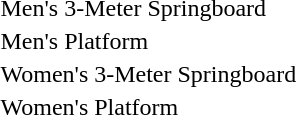<table>
<tr>
<td>Men's 3-Meter Springboard</td>
<td></td>
<td></td>
<td></td>
</tr>
<tr>
<td>Men's Platform</td>
<td></td>
<td></td>
<td></td>
</tr>
<tr>
<td>Women's 3-Meter Springboard</td>
<td></td>
<td></td>
<td></td>
</tr>
<tr>
<td>Women's Platform</td>
<td></td>
<td></td>
<td></td>
</tr>
</table>
